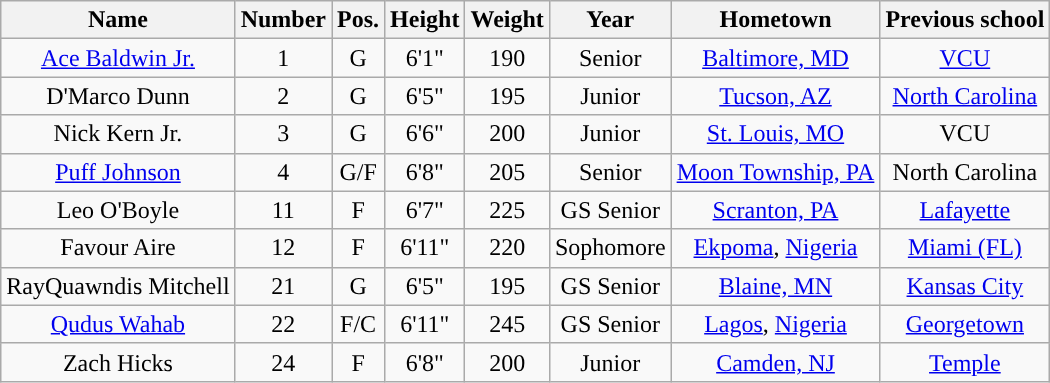<table class="wikitable sortable sortable" style="text-align:center">
<tr align=center>
<th>Name</th>
<th>Number</th>
<th>Pos.</th>
<th>Height</th>
<th>Weight</th>
<th>Year</th>
<th>Hometown</th>
<th class="unsortable">Previous school</th>
</tr>
<tr>
<td><a href='#'>Ace Baldwin Jr.</a></td>
<td>1</td>
<td>G</td>
<td>6'1"</td>
<td>190</td>
<td>Senior</td>
<td><a href='#'>Baltimore, MD</a></td>
<td><a href='#'>VCU</a></td>
</tr>
<tr>
<td>D'Marco Dunn</td>
<td>2</td>
<td>G</td>
<td>6'5"</td>
<td>195</td>
<td>Junior</td>
<td><a href='#'>Tucson, AZ</a></td>
<td><a href='#'>North Carolina</a></td>
</tr>
<tr>
<td>Nick Kern Jr.</td>
<td>3</td>
<td>G</td>
<td>6'6"</td>
<td>200</td>
<td>Junior</td>
<td><a href='#'>St. Louis, MO</a></td>
<td>VCU</td>
</tr>
<tr>
<td><a href='#'>Puff Johnson</a></td>
<td>4</td>
<td>G/F</td>
<td>6'8"</td>
<td>205</td>
<td>Senior</td>
<td><a href='#'>Moon Township, PA</a></td>
<td>North Carolina</td>
</tr>
<tr>
<td>Leo O'Boyle</td>
<td>11</td>
<td>F</td>
<td>6'7"</td>
<td>225</td>
<td>GS Senior</td>
<td><a href='#'>Scranton, PA</a></td>
<td><a href='#'>Lafayette</a></td>
</tr>
<tr>
<td>Favour Aire</td>
<td>12</td>
<td>F</td>
<td>6'11"</td>
<td>220</td>
<td>Sophomore</td>
<td><a href='#'>Ekpoma</a>, <a href='#'>Nigeria</a></td>
<td><a href='#'>Miami (FL)</a></td>
</tr>
<tr>
<td>RayQuawndis Mitchell</td>
<td>21</td>
<td>G</td>
<td>6'5"</td>
<td>195</td>
<td>GS Senior</td>
<td><a href='#'>Blaine, MN</a></td>
<td><a href='#'>Kansas City</a></td>
</tr>
<tr>
<td><a href='#'>Qudus Wahab</a></td>
<td>22</td>
<td>F/C</td>
<td>6'11"</td>
<td>245</td>
<td>GS Senior</td>
<td><a href='#'>Lagos</a>, <a href='#'>Nigeria</a></td>
<td><a href='#'>Georgetown</a></td>
</tr>
<tr>
<td>Zach Hicks</td>
<td>24</td>
<td>F</td>
<td>6'8"</td>
<td>200</td>
<td>Junior</td>
<td><a href='#'>Camden, NJ</a></td>
<td><a href='#'>Temple</a></td>
</tr>
</table>
